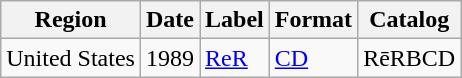<table class="wikitable">
<tr>
<th>Region</th>
<th>Date</th>
<th>Label</th>
<th>Format</th>
<th>Catalog</th>
</tr>
<tr>
<td>United States</td>
<td>1989</td>
<td><a href='#'>ReR</a></td>
<td><a href='#'>CD</a></td>
<td>RēRBCD</td>
</tr>
</table>
